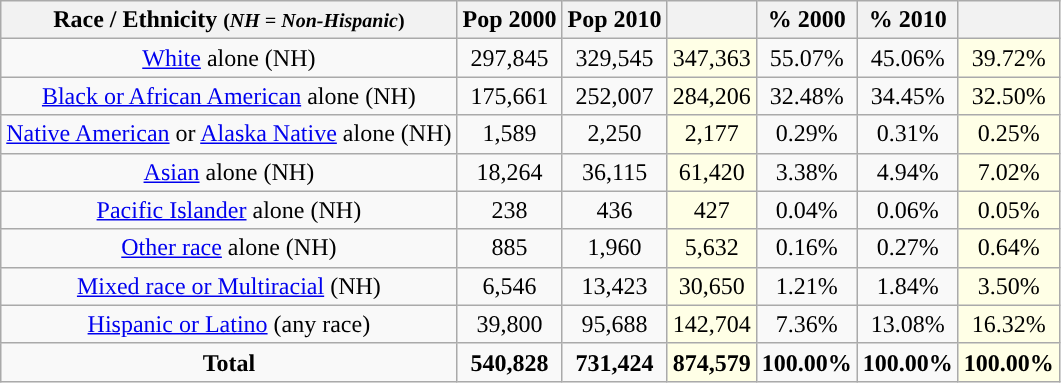<table class="wikitable" style="text-align:center;">
<tr>
<th>Race / Ethnicity <small>(<em>NH = Non-Hispanic</em>)</small></th>
<th>Pop 2000</th>
<th>Pop 2010</th>
<th></th>
<th>% 2000</th>
<th>% 2010</th>
<th></th>
</tr>
<tr>
<td><a href='#'>White</a> alone (NH)</td>
<td>297,845</td>
<td>329,545</td>
<td style='background: #ffffe6;'>347,363</td>
<td>55.07%</td>
<td>45.06%</td>
<td style='background: #ffffe6;'>39.72%</td>
</tr>
<tr>
<td><a href='#'>Black or African American</a> alone (NH)</td>
<td>175,661</td>
<td>252,007</td>
<td style='background: #ffffe6;'>284,206</td>
<td>32.48%</td>
<td>34.45%</td>
<td style='background: #ffffe6;'>32.50%</td>
</tr>
<tr>
<td><a href='#'>Native American</a> or <a href='#'>Alaska Native</a> alone (NH)</td>
<td>1,589</td>
<td>2,250</td>
<td style='background: #ffffe6;'>2,177</td>
<td>0.29%</td>
<td>0.31%</td>
<td style='background: #ffffe6;'>0.25%</td>
</tr>
<tr>
<td><a href='#'>Asian</a> alone (NH)</td>
<td>18,264</td>
<td>36,115</td>
<td style='background: #ffffe6;'>61,420</td>
<td>3.38%</td>
<td>4.94%</td>
<td style='background: #ffffe6;'>7.02%</td>
</tr>
<tr>
<td><a href='#'>Pacific Islander</a> alone (NH)</td>
<td>238</td>
<td>436</td>
<td style='background: #ffffe6;'>427</td>
<td>0.04%</td>
<td>0.06%</td>
<td style='background: #ffffe6;'>0.05%</td>
</tr>
<tr>
<td><a href='#'>Other race</a> alone (NH)</td>
<td>885</td>
<td>1,960</td>
<td style='background: #ffffe6;'>5,632</td>
<td>0.16%</td>
<td>0.27%</td>
<td style='background: #ffffe6;'>0.64%</td>
</tr>
<tr>
<td><a href='#'>Mixed race or Multiracial</a> (NH)</td>
<td>6,546</td>
<td>13,423</td>
<td style='background: #ffffe6;'>30,650</td>
<td>1.21%</td>
<td>1.84%</td>
<td style='background: #ffffe6;'>3.50%</td>
</tr>
<tr>
<td><a href='#'>Hispanic or Latino</a> (any race)</td>
<td>39,800</td>
<td>95,688</td>
<td style='background: #ffffe6;'>142,704</td>
<td>7.36%</td>
<td>13.08%</td>
<td style='background: #ffffe6;'>16.32%</td>
</tr>
<tr>
<td><strong>Total</strong></td>
<td><strong>540,828</strong></td>
<td><strong>731,424</strong></td>
<td style='background: #ffffe6;'><strong>874,579</strong></td>
<td><strong>100.00%</strong></td>
<td><strong>100.00%</strong></td>
<td style='background: #ffffe6;'><strong>100.00%</strong></td>
</tr>
</table>
